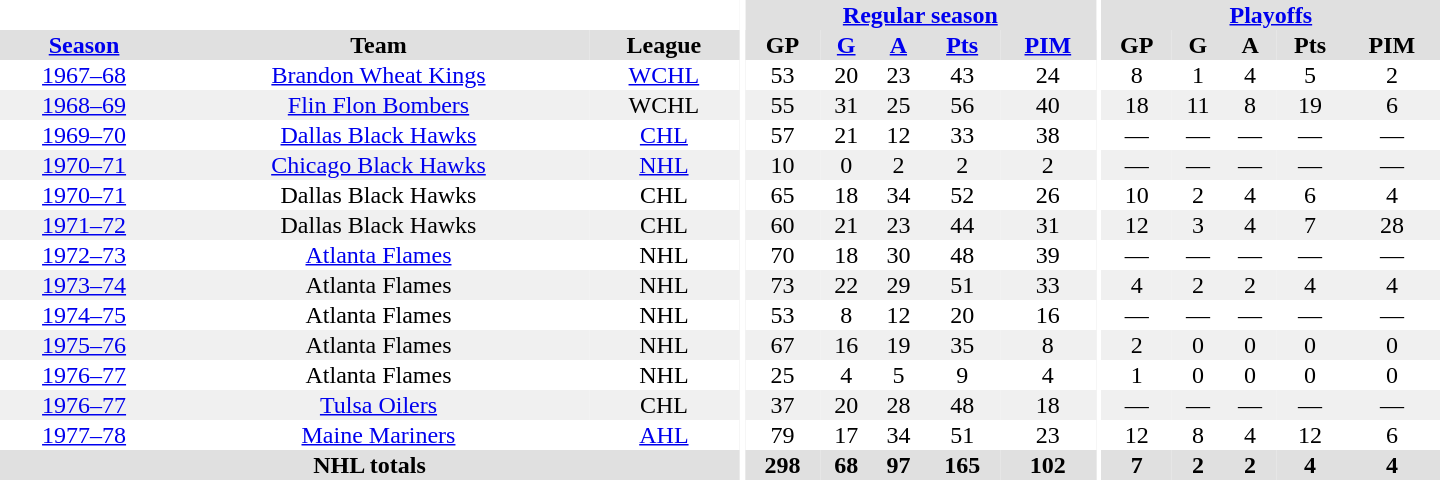<table border="0" cellpadding="1" cellspacing="0" style="text-align:center; width:60em">
<tr bgcolor="#e0e0e0">
<th colspan="3" bgcolor="#ffffff"></th>
<th rowspan="100" bgcolor="#ffffff"></th>
<th colspan="5"><a href='#'>Regular season</a></th>
<th rowspan="100" bgcolor="#ffffff"></th>
<th colspan="5"><a href='#'>Playoffs</a></th>
</tr>
<tr bgcolor="#e0e0e0">
<th><a href='#'>Season</a></th>
<th>Team</th>
<th>League</th>
<th>GP</th>
<th><a href='#'>G</a></th>
<th><a href='#'>A</a></th>
<th><a href='#'>Pts</a></th>
<th><a href='#'>PIM</a></th>
<th>GP</th>
<th>G</th>
<th>A</th>
<th>Pts</th>
<th>PIM</th>
</tr>
<tr>
<td><a href='#'>1967–68</a></td>
<td><a href='#'>Brandon Wheat Kings</a></td>
<td><a href='#'>WCHL</a></td>
<td>53</td>
<td>20</td>
<td>23</td>
<td>43</td>
<td>24</td>
<td>8</td>
<td>1</td>
<td>4</td>
<td>5</td>
<td>2</td>
</tr>
<tr bgcolor="#f0f0f0">
<td><a href='#'>1968–69</a></td>
<td><a href='#'>Flin Flon Bombers</a></td>
<td>WCHL</td>
<td>55</td>
<td>31</td>
<td>25</td>
<td>56</td>
<td>40</td>
<td>18</td>
<td>11</td>
<td>8</td>
<td>19</td>
<td>6</td>
</tr>
<tr>
<td><a href='#'>1969–70</a></td>
<td><a href='#'>Dallas Black Hawks</a></td>
<td><a href='#'>CHL</a></td>
<td>57</td>
<td>21</td>
<td>12</td>
<td>33</td>
<td>38</td>
<td>—</td>
<td>—</td>
<td>—</td>
<td>—</td>
<td>—</td>
</tr>
<tr bgcolor="#f0f0f0">
<td><a href='#'>1970–71</a></td>
<td><a href='#'>Chicago Black Hawks</a></td>
<td><a href='#'>NHL</a></td>
<td>10</td>
<td>0</td>
<td>2</td>
<td>2</td>
<td>2</td>
<td>—</td>
<td>—</td>
<td>—</td>
<td>—</td>
<td>—</td>
</tr>
<tr>
<td><a href='#'>1970–71</a></td>
<td>Dallas Black Hawks</td>
<td>CHL</td>
<td>65</td>
<td>18</td>
<td>34</td>
<td>52</td>
<td>26</td>
<td>10</td>
<td>2</td>
<td>4</td>
<td>6</td>
<td>4</td>
</tr>
<tr bgcolor="#f0f0f0">
<td><a href='#'>1971–72</a></td>
<td>Dallas Black Hawks</td>
<td>CHL</td>
<td>60</td>
<td>21</td>
<td>23</td>
<td>44</td>
<td>31</td>
<td>12</td>
<td>3</td>
<td>4</td>
<td>7</td>
<td>28</td>
</tr>
<tr>
<td><a href='#'>1972–73</a></td>
<td><a href='#'>Atlanta Flames</a></td>
<td>NHL</td>
<td>70</td>
<td>18</td>
<td>30</td>
<td>48</td>
<td>39</td>
<td>—</td>
<td>—</td>
<td>—</td>
<td>—</td>
<td>—</td>
</tr>
<tr bgcolor="#f0f0f0">
<td><a href='#'>1973–74</a></td>
<td>Atlanta Flames</td>
<td>NHL</td>
<td>73</td>
<td>22</td>
<td>29</td>
<td>51</td>
<td>33</td>
<td>4</td>
<td>2</td>
<td>2</td>
<td>4</td>
<td>4</td>
</tr>
<tr>
<td><a href='#'>1974–75</a></td>
<td>Atlanta Flames</td>
<td>NHL</td>
<td>53</td>
<td>8</td>
<td>12</td>
<td>20</td>
<td>16</td>
<td>—</td>
<td>—</td>
<td>—</td>
<td>—</td>
<td>—</td>
</tr>
<tr bgcolor="#f0f0f0">
<td><a href='#'>1975–76</a></td>
<td>Atlanta Flames</td>
<td>NHL</td>
<td>67</td>
<td>16</td>
<td>19</td>
<td>35</td>
<td>8</td>
<td>2</td>
<td>0</td>
<td>0</td>
<td>0</td>
<td>0</td>
</tr>
<tr>
<td><a href='#'>1976–77</a></td>
<td>Atlanta Flames</td>
<td>NHL</td>
<td>25</td>
<td>4</td>
<td>5</td>
<td>9</td>
<td>4</td>
<td>1</td>
<td>0</td>
<td>0</td>
<td>0</td>
<td>0</td>
</tr>
<tr bgcolor="#f0f0f0">
<td><a href='#'>1976–77</a></td>
<td><a href='#'>Tulsa Oilers</a></td>
<td>CHL</td>
<td>37</td>
<td>20</td>
<td>28</td>
<td>48</td>
<td>18</td>
<td>—</td>
<td>—</td>
<td>—</td>
<td>—</td>
<td>—</td>
</tr>
<tr>
<td><a href='#'>1977–78</a></td>
<td><a href='#'>Maine Mariners</a></td>
<td><a href='#'>AHL</a></td>
<td>79</td>
<td>17</td>
<td>34</td>
<td>51</td>
<td>23</td>
<td>12</td>
<td>8</td>
<td>4</td>
<td>12</td>
<td>6</td>
</tr>
<tr bgcolor="#e0e0e0">
<th colspan="3">NHL totals</th>
<th>298</th>
<th>68</th>
<th>97</th>
<th>165</th>
<th>102</th>
<th>7</th>
<th>2</th>
<th>2</th>
<th>4</th>
<th>4</th>
</tr>
</table>
